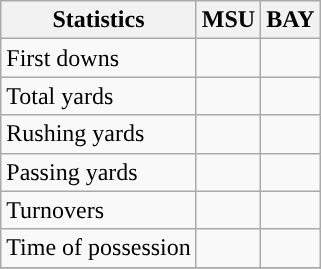<table class="wikitable">
<tr>
<th>Statistics</th>
<th>MSU</th>
<th>BAY</th>
</tr>
<tr>
<td>First downs</td>
<td></td>
<td></td>
</tr>
<tr>
<td>Total yards</td>
<td></td>
<td></td>
</tr>
<tr>
<td>Rushing yards</td>
<td></td>
<td></td>
</tr>
<tr>
<td>Passing yards</td>
<td></td>
<td></td>
</tr>
<tr>
<td>Turnovers</td>
<td></td>
<td></td>
</tr>
<tr>
<td>Time of possession</td>
<td></td>
<td></td>
</tr>
<tr>
</tr>
</table>
